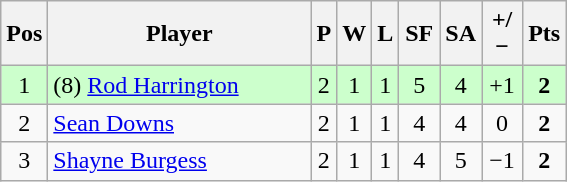<table class="wikitable" style="text-align:center; margin: 1em auto 1em auto, align:left">
<tr>
<th width=20>Pos</th>
<th width=168>Player</th>
<th width=3>P</th>
<th width=3>W</th>
<th width=3>L</th>
<th width=20>SF</th>
<th width=20>SA</th>
<th width=20>+/−</th>
<th width=20>Pts</th>
</tr>
<tr align=center style="background: #ccffcc;">
<td>1</td>
<td align="left"> (8) <a href='#'>Rod Harrington</a></td>
<td>2</td>
<td>1</td>
<td>1</td>
<td>5</td>
<td>4</td>
<td>+1</td>
<td><strong>2</strong></td>
</tr>
<tr align=center>
<td>2</td>
<td align="left"> <a href='#'>Sean Downs</a></td>
<td>2</td>
<td>1</td>
<td>1</td>
<td>4</td>
<td>4</td>
<td>0</td>
<td><strong>2</strong></td>
</tr>
<tr align=center>
<td>3</td>
<td align="left"> <a href='#'>Shayne Burgess</a></td>
<td>2</td>
<td>1</td>
<td>1</td>
<td>4</td>
<td>5</td>
<td>−1</td>
<td><strong>2</strong></td>
</tr>
</table>
